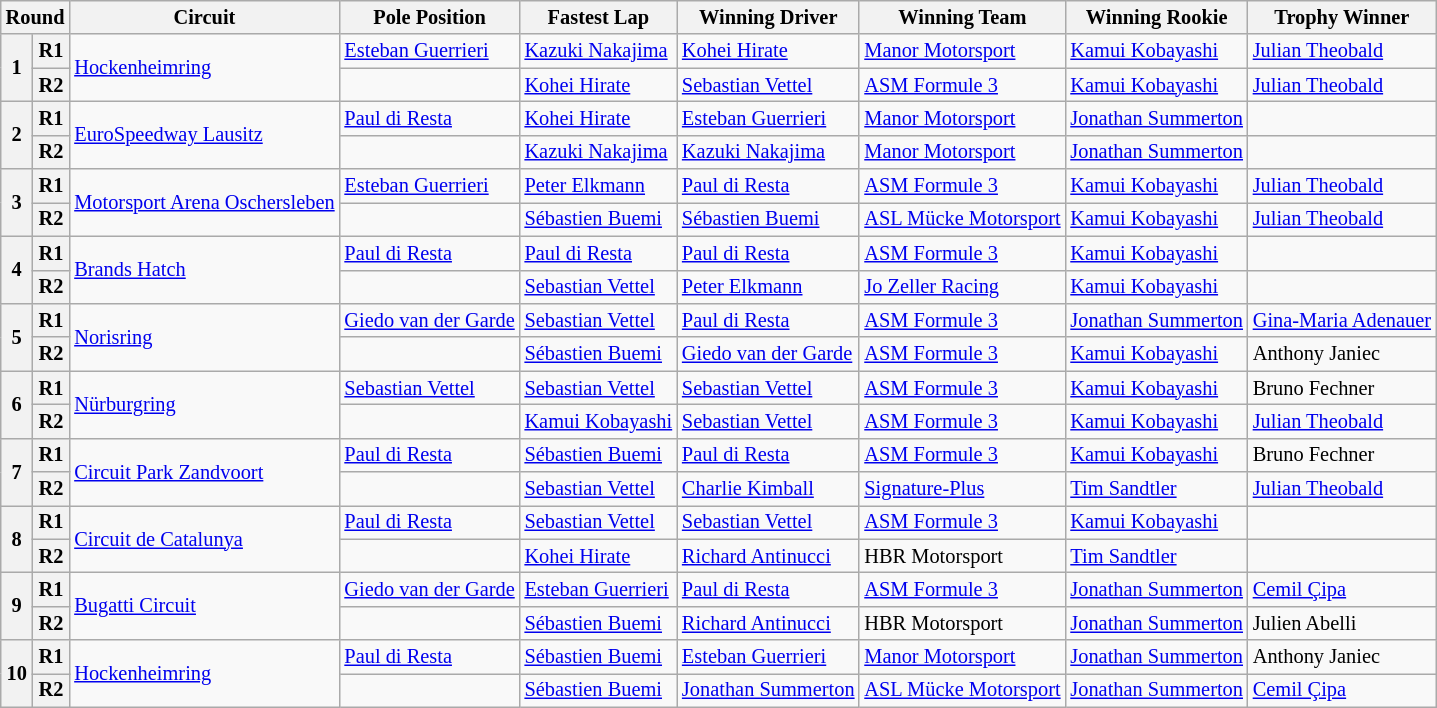<table class="wikitable" style="font-size: 85%">
<tr>
<th colspan=2>Round</th>
<th>Circuit</th>
<th>Pole Position</th>
<th>Fastest Lap</th>
<th>Winning Driver</th>
<th>Winning Team</th>
<th>Winning Rookie</th>
<th>Trophy Winner</th>
</tr>
<tr>
<th rowspan=2>1</th>
<th>R1</th>
<td rowspan=2> <a href='#'>Hockenheimring</a></td>
<td nowrap> <a href='#'>Esteban Guerrieri</a></td>
<td nowrap> <a href='#'>Kazuki Nakajima</a></td>
<td nowrap> <a href='#'>Kohei Hirate</a></td>
<td nowrap> <a href='#'>Manor Motorsport</a></td>
<td nowrap> <a href='#'>Kamui Kobayashi</a></td>
<td nowrap> <a href='#'>Julian Theobald</a></td>
</tr>
<tr>
<th>R2</th>
<td></td>
<td nowrap> <a href='#'>Kohei Hirate</a></td>
<td nowrap> <a href='#'>Sebastian Vettel</a></td>
<td nowrap> <a href='#'>ASM Formule 3</a></td>
<td nowrap> <a href='#'>Kamui Kobayashi</a></td>
<td nowrap> <a href='#'>Julian Theobald</a></td>
</tr>
<tr>
<th rowspan=2>2</th>
<th>R1</th>
<td rowspan=2> <a href='#'>EuroSpeedway Lausitz</a></td>
<td nowrap> <a href='#'>Paul di Resta</a></td>
<td nowrap> <a href='#'>Kohei Hirate</a></td>
<td nowrap> <a href='#'>Esteban Guerrieri</a></td>
<td nowrap> <a href='#'>Manor Motorsport</a></td>
<td nowrap> <a href='#'>Jonathan Summerton</a></td>
<td></td>
</tr>
<tr>
<th>R2</th>
<td></td>
<td nowrap> <a href='#'>Kazuki Nakajima</a></td>
<td nowrap> <a href='#'>Kazuki Nakajima</a></td>
<td nowrap> <a href='#'>Manor Motorsport</a></td>
<td nowrap> <a href='#'>Jonathan Summerton</a></td>
<td></td>
</tr>
<tr>
<th rowspan=2>3</th>
<th>R1</th>
<td rowspan=2 nowrap> <a href='#'>Motorsport Arena Oschersleben</a></td>
<td nowrap> <a href='#'>Esteban Guerrieri</a></td>
<td nowrap> <a href='#'>Peter Elkmann</a></td>
<td nowrap> <a href='#'>Paul di Resta</a></td>
<td nowrap> <a href='#'>ASM Formule 3</a></td>
<td nowrap> <a href='#'>Kamui Kobayashi</a></td>
<td nowrap> <a href='#'>Julian Theobald</a></td>
</tr>
<tr>
<th>R2</th>
<td></td>
<td nowrap> <a href='#'>Sébastien Buemi</a></td>
<td nowrap> <a href='#'>Sébastien Buemi</a></td>
<td nowrap> <a href='#'>ASL Mücke Motorsport</a></td>
<td nowrap> <a href='#'>Kamui Kobayashi</a></td>
<td nowrap> <a href='#'>Julian Theobald</a></td>
</tr>
<tr>
<th rowspan=2>4</th>
<th>R1</th>
<td rowspan=2> <a href='#'>Brands Hatch</a></td>
<td nowrap> <a href='#'>Paul di Resta</a></td>
<td nowrap> <a href='#'>Paul di Resta</a></td>
<td nowrap> <a href='#'>Paul di Resta</a></td>
<td nowrap> <a href='#'>ASM Formule 3</a></td>
<td nowrap> <a href='#'>Kamui Kobayashi</a></td>
<td></td>
</tr>
<tr>
<th>R2</th>
<td></td>
<td nowrap> <a href='#'>Sebastian Vettel</a></td>
<td nowrap> <a href='#'>Peter Elkmann</a></td>
<td nowrap> <a href='#'>Jo Zeller Racing</a></td>
<td nowrap> <a href='#'>Kamui Kobayashi</a></td>
<td></td>
</tr>
<tr>
<th rowspan=2>5</th>
<th>R1</th>
<td rowspan=2> <a href='#'>Norisring</a></td>
<td nowrap> <a href='#'>Giedo van der Garde</a></td>
<td nowrap> <a href='#'>Sebastian Vettel</a></td>
<td nowrap> <a href='#'>Paul di Resta</a></td>
<td nowrap> <a href='#'>ASM Formule 3</a></td>
<td nowrap> <a href='#'>Jonathan Summerton</a></td>
<td nowrap> <a href='#'>Gina-Maria Adenauer</a></td>
</tr>
<tr>
<th>R2</th>
<td></td>
<td nowrap> <a href='#'>Sébastien Buemi</a></td>
<td nowrap> <a href='#'>Giedo van der Garde</a></td>
<td nowrap> <a href='#'>ASM Formule 3</a></td>
<td nowrap> <a href='#'>Kamui Kobayashi</a></td>
<td nowrap> Anthony Janiec</td>
</tr>
<tr>
<th rowspan=2>6</th>
<th>R1</th>
<td rowspan=2> <a href='#'>Nürburgring</a></td>
<td nowrap> <a href='#'>Sebastian Vettel</a></td>
<td nowrap> <a href='#'>Sebastian Vettel</a></td>
<td nowrap> <a href='#'>Sebastian Vettel</a></td>
<td nowrap> <a href='#'>ASM Formule 3</a></td>
<td nowrap> <a href='#'>Kamui Kobayashi</a></td>
<td nowrap> Bruno Fechner</td>
</tr>
<tr>
<th>R2</th>
<td></td>
<td nowrap> <a href='#'>Kamui Kobayashi</a></td>
<td nowrap> <a href='#'>Sebastian Vettel</a></td>
<td nowrap> <a href='#'>ASM Formule 3</a></td>
<td nowrap> <a href='#'>Kamui Kobayashi</a></td>
<td nowrap> <a href='#'>Julian Theobald</a></td>
</tr>
<tr>
<th rowspan=2>7</th>
<th>R1</th>
<td rowspan=2> <a href='#'>Circuit Park Zandvoort</a></td>
<td nowrap> <a href='#'>Paul di Resta</a></td>
<td nowrap> <a href='#'>Sébastien Buemi</a></td>
<td nowrap> <a href='#'>Paul di Resta</a></td>
<td nowrap> <a href='#'>ASM Formule 3</a></td>
<td nowrap> <a href='#'>Kamui Kobayashi</a></td>
<td nowrap> Bruno Fechner</td>
</tr>
<tr>
<th>R2</th>
<td></td>
<td nowrap> <a href='#'>Sebastian Vettel</a></td>
<td nowrap> <a href='#'>Charlie Kimball</a></td>
<td nowrap> <a href='#'>Signature-Plus</a></td>
<td nowrap> <a href='#'>Tim Sandtler</a></td>
<td nowrap> <a href='#'>Julian Theobald</a></td>
</tr>
<tr>
<th rowspan=2>8</th>
<th>R1</th>
<td rowspan=2> <a href='#'>Circuit de Catalunya</a></td>
<td nowrap> <a href='#'>Paul di Resta</a></td>
<td nowrap> <a href='#'>Sebastian Vettel</a></td>
<td nowrap> <a href='#'>Sebastian Vettel</a></td>
<td nowrap> <a href='#'>ASM Formule 3</a></td>
<td nowrap> <a href='#'>Kamui Kobayashi</a></td>
<td></td>
</tr>
<tr>
<th>R2</th>
<td></td>
<td nowrap> <a href='#'>Kohei Hirate</a></td>
<td nowrap> <a href='#'>Richard Antinucci</a></td>
<td nowrap> HBR Motorsport</td>
<td nowrap> <a href='#'>Tim Sandtler</a></td>
<td></td>
</tr>
<tr>
<th rowspan=2>9</th>
<th>R1</th>
<td rowspan=2> <a href='#'>Bugatti Circuit</a></td>
<td nowrap> <a href='#'>Giedo van der Garde</a></td>
<td nowrap> <a href='#'>Esteban Guerrieri</a></td>
<td nowrap> <a href='#'>Paul di Resta</a></td>
<td nowrap> <a href='#'>ASM Formule 3</a></td>
<td nowrap> <a href='#'>Jonathan Summerton</a></td>
<td nowrap> <a href='#'>Cemil Çipa</a></td>
</tr>
<tr>
<th>R2</th>
<td></td>
<td nowrap> <a href='#'>Sébastien Buemi</a></td>
<td nowrap> <a href='#'>Richard Antinucci</a></td>
<td nowrap> HBR Motorsport</td>
<td nowrap> <a href='#'>Jonathan Summerton</a></td>
<td nowrap> Julien Abelli</td>
</tr>
<tr>
<th rowspan=2>10</th>
<th>R1</th>
<td rowspan=2> <a href='#'>Hockenheimring</a></td>
<td nowrap> <a href='#'>Paul di Resta</a></td>
<td nowrap> <a href='#'>Sébastien Buemi</a></td>
<td nowrap> <a href='#'>Esteban Guerrieri</a></td>
<td nowrap> <a href='#'>Manor Motorsport</a></td>
<td nowrap> <a href='#'>Jonathan Summerton</a></td>
<td nowrap> Anthony Janiec</td>
</tr>
<tr>
<th>R2</th>
<td></td>
<td nowrap> <a href='#'>Sébastien Buemi</a></td>
<td nowrap> <a href='#'>Jonathan Summerton</a></td>
<td nowrap> <a href='#'>ASL Mücke Motorsport</a></td>
<td nowrap> <a href='#'>Jonathan Summerton</a></td>
<td nowrap> <a href='#'>Cemil Çipa</a></td>
</tr>
</table>
